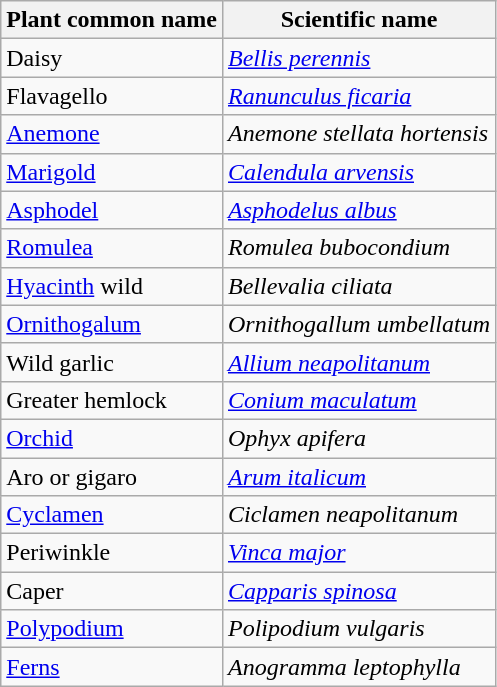<table class="wikitable">
<tr>
<th>Plant common name</th>
<th>Scientific name</th>
</tr>
<tr>
<td>Daisy</td>
<td><em><a href='#'>Bellis perennis</a></em></td>
</tr>
<tr>
<td>Flavagello</td>
<td><em><a href='#'>Ranunculus ficaria</a></em></td>
</tr>
<tr>
<td><a href='#'>Anemone</a></td>
<td><em>Anemone stellata hortensis</em></td>
</tr>
<tr>
<td><a href='#'>Marigold</a></td>
<td><em><a href='#'>Calendula arvensis</a></em></td>
</tr>
<tr>
<td><a href='#'>Asphodel</a></td>
<td><em><a href='#'>Asphodelus albus</a></em></td>
</tr>
<tr>
<td><a href='#'>Romulea</a></td>
<td><em>Romulea bubocondium</em></td>
</tr>
<tr>
<td><a href='#'>Hyacinth</a> wild</td>
<td><em>Bellevalia ciliata</em></td>
</tr>
<tr>
<td><a href='#'>Ornithogalum</a></td>
<td><em>Ornithogallum umbellatum</em></td>
</tr>
<tr>
<td>Wild garlic</td>
<td><em><a href='#'>Allium neapolitanum</a></em></td>
</tr>
<tr>
<td>Greater hemlock</td>
<td><em><a href='#'>Conium maculatum</a></em></td>
</tr>
<tr>
<td><a href='#'>Orchid</a></td>
<td><em>Ophyx apifera</em></td>
</tr>
<tr>
<td>Aro or gigaro</td>
<td><em><a href='#'>Arum italicum</a></em></td>
</tr>
<tr>
<td><a href='#'>Cyclamen</a></td>
<td><em>Ciclamen neapolitanum</em></td>
</tr>
<tr>
<td>Periwinkle</td>
<td><em><a href='#'>Vinca major</a></em></td>
</tr>
<tr>
<td>Caper</td>
<td><em><a href='#'>Capparis spinosa</a></em></td>
</tr>
<tr>
<td><a href='#'>Polypodium</a></td>
<td><em>Polipodium vulgaris</em></td>
</tr>
<tr>
<td><a href='#'>Ferns</a></td>
<td><em>Anogramma leptophylla</em></td>
</tr>
</table>
